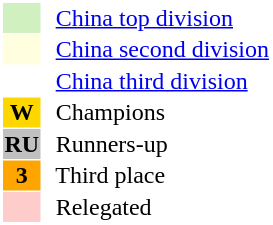<table style="border: 1px solid #ffffff; background-color: #ffffff" cellspacing="1" cellpadding="1">
<tr>
<td bgcolor="#D0F0C0" width="20"></td>
<td bgcolor="#ffffff" align="left">  <a href='#'>China top division</a></td>
</tr>
<tr>
<td bgcolor="#FFFFE0" width="20"></td>
<td bgcolor="#ffffff" align="left">  <a href='#'>China second division</a></td>
</tr>
<tr>
<th bgcolor="#ffffff" width="20"></th>
<td bgcolor="#ffffff" align="left">  <a href='#'>China third division</a></td>
</tr>
<tr>
<th bgcolor="#FFD700" width="20">W</th>
<td bgcolor="#ffffff" align="left">  Champions</td>
</tr>
<tr>
<th bgcolor="#C0C0C0" width="20">RU</th>
<td bgcolor="#ffffff" align="left">  Runners-up</td>
</tr>
<tr>
<th bgcolor="#FFA500" width="20">3</th>
<td bgcolor="#ffffff" align="left">  Third place</td>
</tr>
<tr>
<th bgcolor="#ffcccc" width="20"></th>
<td bgcolor="#ffffff" align="left">  Relegated</td>
</tr>
</table>
